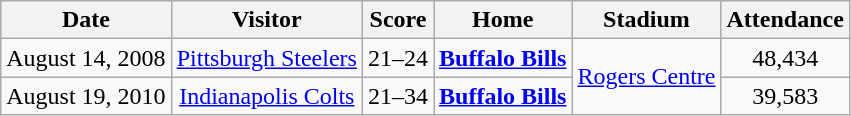<table class="wikitable">
<tr>
<th>Date</th>
<th>Visitor</th>
<th>Score</th>
<th>Home</th>
<th>Stadium</th>
<th>Attendance</th>
</tr>
<tr align="center">
<td>August 14, 2008</td>
<td><a href='#'>Pittsburgh Steelers</a></td>
<td>21–24</td>
<td><strong><a href='#'>Buffalo Bills</a></strong></td>
<td rowspan="2"><a href='#'>Rogers Centre</a></td>
<td>48,434</td>
</tr>
<tr align="center">
<td>August 19, 2010</td>
<td><a href='#'>Indianapolis Colts</a></td>
<td>21–34</td>
<td><strong><a href='#'>Buffalo Bills</a></strong></td>
<td>39,583</td>
</tr>
</table>
